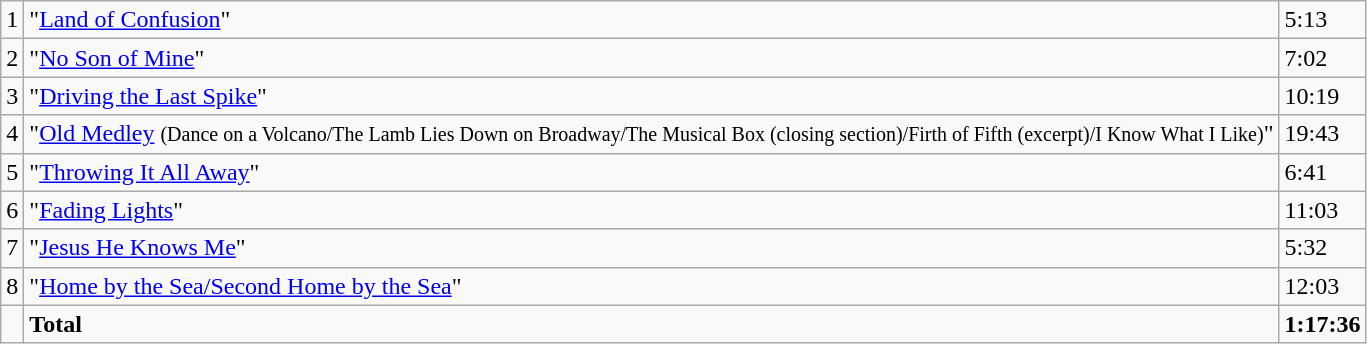<table class="wikitable">
<tr>
<td>1</td>
<td>"<a href='#'>Land of Confusion</a>"</td>
<td>5:13</td>
</tr>
<tr>
<td>2</td>
<td>"<a href='#'>No Son of Mine</a>"</td>
<td>7:02</td>
</tr>
<tr>
<td>3</td>
<td>"<a href='#'>Driving the Last Spike</a>"</td>
<td>10:19</td>
</tr>
<tr>
<td>4</td>
<td>"<a href='#'>Old Medley</a> <small>(Dance on a Volcano/The Lamb Lies Down on Broadway/The Musical Box (closing section)/Firth of Fifth (excerpt)/I Know What I Like)</small>"</td>
<td>19:43</td>
</tr>
<tr>
<td>5</td>
<td>"<a href='#'>Throwing It All Away</a>"</td>
<td>6:41</td>
</tr>
<tr>
<td>6</td>
<td>"<a href='#'>Fading Lights</a>"</td>
<td>11:03</td>
</tr>
<tr>
<td>7</td>
<td>"<a href='#'>Jesus He Knows Me</a>"</td>
<td>5:32</td>
</tr>
<tr>
<td>8</td>
<td>"<a href='#'>Home by the Sea/Second Home by the Sea</a>"</td>
<td>12:03</td>
</tr>
<tr>
<td></td>
<td><strong>Total</strong></td>
<td><strong>1:17:36</strong></td>
</tr>
</table>
